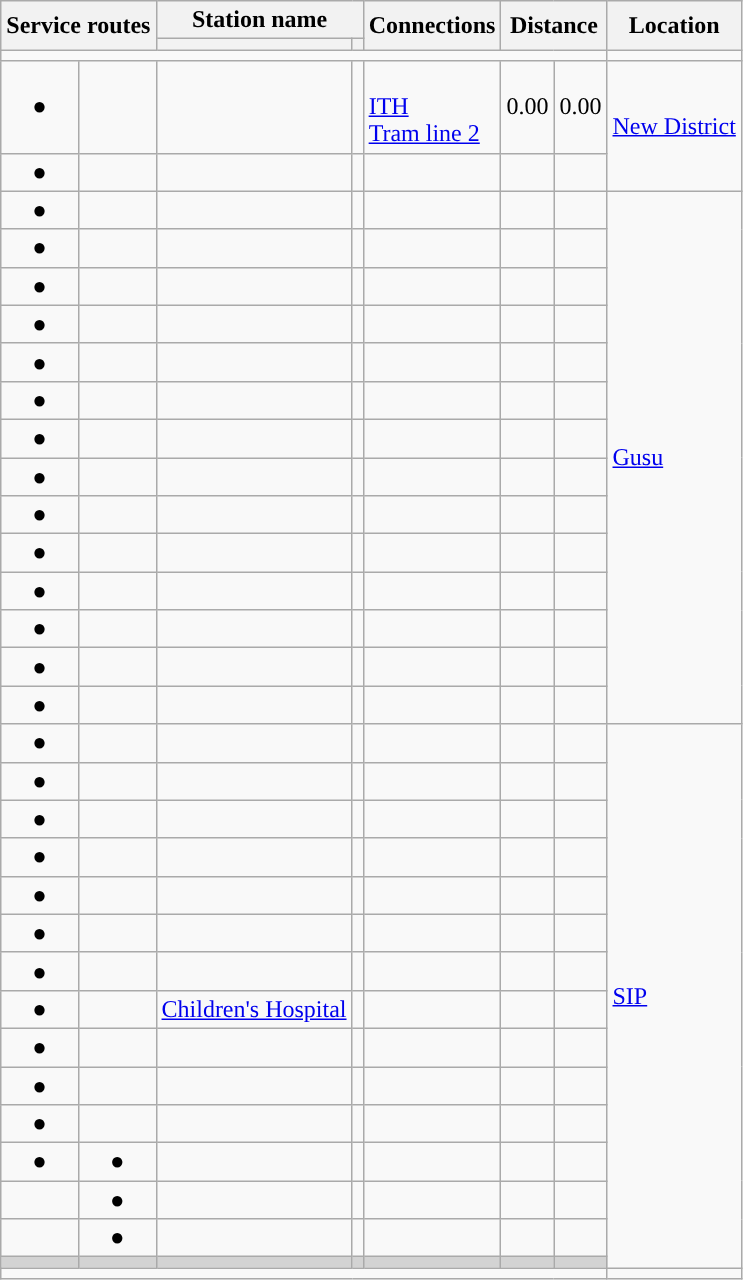<table class="wikitable">
<tr>
<th colspan="2" rowspan="2">Service routes</th>
<th colspan="2">Station name</th>
<th rowspan="2">Connections</th>
<th colspan="2" rowspan="2">Distance<br></th>
<th rowspan="2">Location</th>
</tr>
<tr>
<th></th>
<th></th>
</tr>
<tr style="background:#">
<td colspan="7"></td>
</tr>
<tr>
<td align="center">●</td>
<td></td>
<td></td>
<td></td>
<td><br> <a href='#'>ITH</a><br> <a href='#'>Tram line 2</a></td>
<td>0.00</td>
<td>0.00</td>
<td rowspan="2"><a href='#'>New District</a></td>
</tr>
<tr>
<td align="center">●</td>
<td></td>
<td></td>
<td></td>
<td></td>
<td></td>
<td></td>
</tr>
<tr>
<td align="center">●</td>
<td></td>
<td></td>
<td></td>
<td></td>
<td></td>
<td></td>
<td rowspan="14"><a href='#'>Gusu</a></td>
</tr>
<tr>
<td align="center">●</td>
<td></td>
<td></td>
<td></td>
<td></td>
<td></td>
<td></td>
</tr>
<tr>
<td align="center">●</td>
<td></td>
<td></td>
<td></td>
<td></td>
<td></td>
<td></td>
</tr>
<tr>
<td align="center">●</td>
<td></td>
<td></td>
<td></td>
<td></td>
<td></td>
<td></td>
</tr>
<tr>
<td align="center">●</td>
<td></td>
<td></td>
<td></td>
<td></td>
<td></td>
<td></td>
</tr>
<tr>
<td align="center">●</td>
<td></td>
<td></td>
<td></td>
<td></td>
<td></td>
<td></td>
</tr>
<tr>
<td align="center">●</td>
<td></td>
<td></td>
<td></td>
<td></td>
<td></td>
<td></td>
</tr>
<tr>
<td align="center">●</td>
<td></td>
<td></td>
<td></td>
<td></td>
<td></td>
<td></td>
</tr>
<tr>
<td align="center">●</td>
<td></td>
<td></td>
<td></td>
<td></td>
<td></td>
<td></td>
</tr>
<tr>
<td align="center">●</td>
<td></td>
<td></td>
<td></td>
<td></td>
<td></td>
<td></td>
</tr>
<tr>
<td align="center">●</td>
<td></td>
<td></td>
<td></td>
<td></td>
<td></td>
<td></td>
</tr>
<tr>
<td align="center">●</td>
<td></td>
<td></td>
<td></td>
<td></td>
<td></td>
<td></td>
</tr>
<tr>
<td align="center">●</td>
<td></td>
<td></td>
<td></td>
<td></td>
<td></td>
<td></td>
</tr>
<tr>
<td align="center">●</td>
<td></td>
<td></td>
<td></td>
<td></td>
<td></td>
<td></td>
</tr>
<tr>
<td align="center">●</td>
<td></td>
<td></td>
<td></td>
<td></td>
<td></td>
<td></td>
<td rowspan="15"><a href='#'>SIP</a></td>
</tr>
<tr>
<td align="center">●</td>
<td></td>
<td></td>
<td></td>
<td></td>
<td></td>
<td></td>
</tr>
<tr>
<td align="center">●</td>
<td></td>
<td></td>
<td></td>
<td></td>
<td></td>
<td></td>
</tr>
<tr>
<td align="center">●</td>
<td></td>
<td></td>
<td></td>
<td></td>
<td></td>
<td></td>
</tr>
<tr>
<td align="center">●</td>
<td></td>
<td></td>
<td></td>
<td></td>
<td></td>
<td></td>
</tr>
<tr>
<td align="center">●</td>
<td></td>
<td></td>
<td></td>
<td></td>
<td></td>
<td></td>
</tr>
<tr>
<td align="center">●</td>
<td></td>
<td></td>
<td></td>
<td></td>
<td></td>
<td></td>
</tr>
<tr>
<td align="center">●</td>
<td></td>
<td><a href='#'>Children's Hospital</a></td>
<td></td>
<td></td>
<td></td>
<td></td>
</tr>
<tr>
<td align="center">●</td>
<td></td>
<td></td>
<td></td>
<td></td>
<td></td>
<td></td>
</tr>
<tr>
<td align="center">●</td>
<td></td>
<td></td>
<td></td>
<td></td>
<td></td>
<td></td>
</tr>
<tr>
<td align="center">●</td>
<td></td>
<td></td>
<td></td>
<td></td>
<td></td>
<td></td>
</tr>
<tr>
<td align="center">●</td>
<td align="center">●</td>
<td></td>
<td></td>
<td></td>
<td></td>
<td></td>
</tr>
<tr>
<td></td>
<td align="center">●</td>
<td></td>
<td></td>
<td></td>
<td></td>
<td></td>
</tr>
<tr>
<td></td>
<td align="center">●</td>
<td></td>
<td></td>
<td></td>
<td></td>
<td></td>
</tr>
<tr bgcolor="lightgrey">
<td></td>
<td></td>
<td></td>
<td></td>
<td></td>
<td></td>
<td></td>
</tr>
<tr style="background:#">
<td colspan="7"></td>
</tr>
</table>
